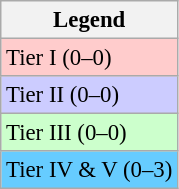<table class=wikitable style=font-size:95%>
<tr>
<th>Legend</th>
</tr>
<tr>
<td bgcolor=ffcccc>Tier I (0–0)</td>
</tr>
<tr>
<td bgcolor=ccccff>Tier II (0–0)</td>
</tr>
<tr>
<td bgcolor=CCFFCC>Tier III (0–0)</td>
</tr>
<tr>
<td bgcolor=66CCFF>Tier IV & V (0–3)</td>
</tr>
</table>
